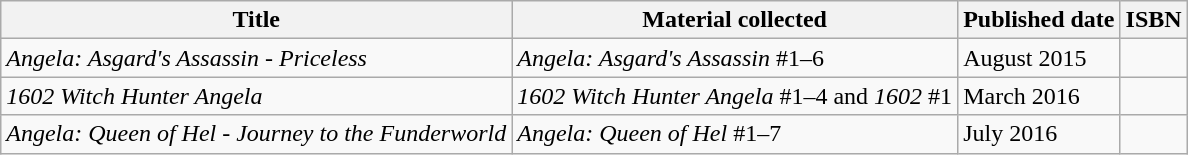<table class="wikitable">
<tr>
<th>Title</th>
<th>Material collected</th>
<th>Published date</th>
<th>ISBN</th>
</tr>
<tr>
<td><em>Angela: Asgard's Assassin - Priceless</em></td>
<td><em>Angela: Asgard's Assassin</em> #1–6</td>
<td>August 2015</td>
<td></td>
</tr>
<tr>
<td><em>1602 Witch Hunter Angela</em></td>
<td><em>1602 Witch Hunter Angela</em> #1–4 and <em>1602</em> #1</td>
<td>March 2016</td>
<td></td>
</tr>
<tr>
<td><em>Angela: Queen of Hel - Journey to the Funderworld</em></td>
<td><em>Angela: Queen of Hel</em> #1–7</td>
<td>July 2016</td>
<td></td>
</tr>
</table>
